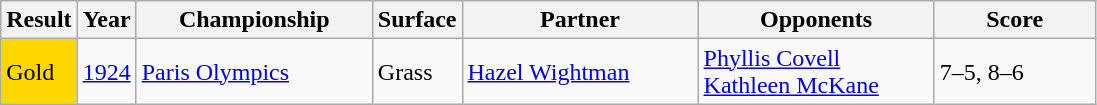<table class="sortable wikitable">
<tr>
<th style="width:40px">Result</th>
<th style="width:30px">Year</th>
<th style="width:150px">Championship</th>
<th style="width:50px">Surface</th>
<th style="width:150px">Partner</th>
<th style="width:150px">Opponents</th>
<th style="width:100px" class="unsortable">Score</th>
</tr>
<tr>
<td bgcolor=gold>Gold</td>
<td><a href='#'>1924</a></td>
<td><a href='#'>Paris Olympics</a></td>
<td>Grass</td>
<td> <a href='#'>Hazel Wightman</a></td>
<td> <a href='#'>Phyllis Covell</a><br> <a href='#'>Kathleen McKane</a></td>
<td>7–5, 8–6</td>
</tr>
</table>
